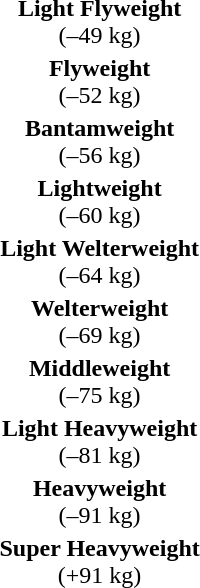<table>
<tr align="center">
<td><strong>Light Flyweight</strong><br>(–49 kg)</td>
<td align=left></td>
<td align=left></td>
<td align=left><br><br></td>
</tr>
<tr align="center">
<td><strong>Flyweight</strong><br>(–52 kg)</td>
<td align=left></td>
<td align=left></td>
<td align=left><br><br></td>
</tr>
<tr align="center">
<td><strong>Bantamweight</strong><br>(–56 kg)</td>
<td align=left></td>
<td align=left></td>
<td align=left><br><br></td>
</tr>
<tr align="center">
<td><strong>Lightweight</strong><br>(–60 kg)</td>
<td align=left></td>
<td align=left></td>
<td align=left><br><br></td>
</tr>
<tr align="center">
<td><strong>Light Welterweight</strong><br>(–64 kg)</td>
<td align=left></td>
<td align=left></td>
<td align=left><br><br></td>
</tr>
<tr align="center">
<td><strong>Welterweight</strong><br>(–69 kg)</td>
<td align=left></td>
<td align=left></td>
<td align=left><br><br></td>
</tr>
<tr align="center">
<td><strong>Middleweight</strong><br>(–75 kg)</td>
<td align=left></td>
<td align=left></td>
<td align=left><br><br></td>
</tr>
<tr align="center">
<td><strong>Light Heavyweight</strong><br>(–81 kg)</td>
<td align=left></td>
<td align=left></td>
<td align=left><br><br></td>
</tr>
<tr align="center">
<td><strong>Heavyweight</strong><br>(–91 kg)</td>
<td align=left></td>
<td align=left></td>
<td align=left><br><br></td>
</tr>
<tr align="center">
<td><strong>Super Heavyweight</strong><br>(+91 kg)</td>
<td align=left></td>
<td align=left></td>
<td align=left><br><br></td>
</tr>
</table>
